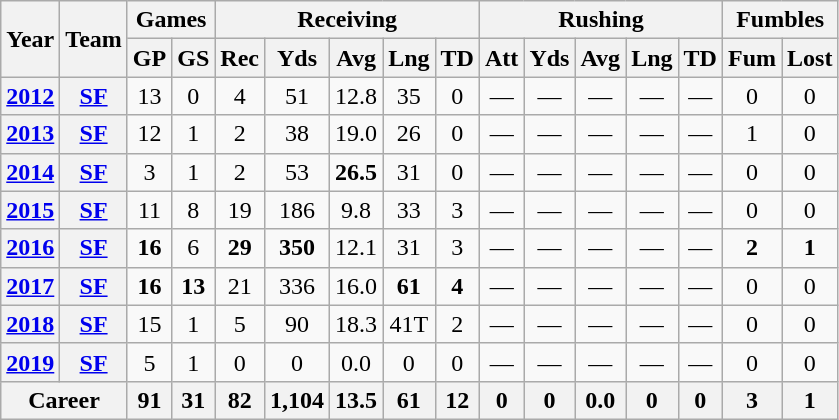<table class="wikitable" style="text-align:center;">
<tr>
<th rowspan="2">Year</th>
<th rowspan="2">Team</th>
<th colspan="2">Games</th>
<th colspan="5">Receiving</th>
<th colspan="5">Rushing</th>
<th colspan="2">Fumbles</th>
</tr>
<tr>
<th>GP</th>
<th>GS</th>
<th>Rec</th>
<th>Yds</th>
<th>Avg</th>
<th>Lng</th>
<th>TD</th>
<th>Att</th>
<th>Yds</th>
<th>Avg</th>
<th>Lng</th>
<th>TD</th>
<th>Fum</th>
<th>Lost</th>
</tr>
<tr>
<th><a href='#'>2012</a></th>
<th><a href='#'>SF</a></th>
<td>13</td>
<td>0</td>
<td>4</td>
<td>51</td>
<td>12.8</td>
<td>35</td>
<td>0</td>
<td>—</td>
<td>—</td>
<td>—</td>
<td>—</td>
<td>—</td>
<td>0</td>
<td>0</td>
</tr>
<tr>
<th><a href='#'>2013</a></th>
<th><a href='#'>SF</a></th>
<td>12</td>
<td>1</td>
<td>2</td>
<td>38</td>
<td>19.0</td>
<td>26</td>
<td>0</td>
<td>—</td>
<td>—</td>
<td>—</td>
<td>—</td>
<td>—</td>
<td>1</td>
<td>0</td>
</tr>
<tr>
<th><a href='#'>2014</a></th>
<th><a href='#'>SF</a></th>
<td>3</td>
<td>1</td>
<td>2</td>
<td>53</td>
<td><strong>26.5</strong></td>
<td>31</td>
<td>0</td>
<td>—</td>
<td>—</td>
<td>—</td>
<td>—</td>
<td>—</td>
<td>0</td>
<td>0</td>
</tr>
<tr>
<th><a href='#'>2015</a></th>
<th><a href='#'>SF</a></th>
<td>11</td>
<td>8</td>
<td>19</td>
<td>186</td>
<td>9.8</td>
<td>33</td>
<td>3</td>
<td>—</td>
<td>—</td>
<td>—</td>
<td>—</td>
<td>—</td>
<td>0</td>
<td>0</td>
</tr>
<tr>
<th><a href='#'>2016</a></th>
<th><a href='#'>SF</a></th>
<td><strong>16</strong></td>
<td>6</td>
<td><strong>29</strong></td>
<td><strong>350</strong></td>
<td>12.1</td>
<td>31</td>
<td>3</td>
<td>—</td>
<td>—</td>
<td>—</td>
<td>—</td>
<td>—</td>
<td><strong>2</strong></td>
<td><strong>1</strong></td>
</tr>
<tr>
<th><a href='#'>2017</a></th>
<th><a href='#'>SF</a></th>
<td><strong>16</strong></td>
<td><strong>13</strong></td>
<td>21</td>
<td>336</td>
<td>16.0</td>
<td><strong>61</strong></td>
<td><strong>4</strong></td>
<td>—</td>
<td>—</td>
<td>—</td>
<td>—</td>
<td>—</td>
<td>0</td>
<td>0</td>
</tr>
<tr>
<th><a href='#'>2018</a></th>
<th><a href='#'>SF</a></th>
<td>15</td>
<td>1</td>
<td>5</td>
<td>90</td>
<td>18.3</td>
<td>41T</td>
<td>2</td>
<td>—</td>
<td>—</td>
<td>—</td>
<td>—</td>
<td>—</td>
<td>0</td>
<td>0</td>
</tr>
<tr>
<th><a href='#'>2019</a></th>
<th><a href='#'>SF</a></th>
<td>5</td>
<td>1</td>
<td>0</td>
<td>0</td>
<td>0.0</td>
<td>0</td>
<td>0</td>
<td>—</td>
<td>—</td>
<td>—</td>
<td>—</td>
<td>—</td>
<td>0</td>
<td>0</td>
</tr>
<tr>
<th colspan="2">Career</th>
<th>91</th>
<th>31</th>
<th>82</th>
<th>1,104</th>
<th>13.5</th>
<th>61</th>
<th>12</th>
<th>0</th>
<th>0</th>
<th>0.0</th>
<th>0</th>
<th>0</th>
<th>3</th>
<th>1</th>
</tr>
</table>
